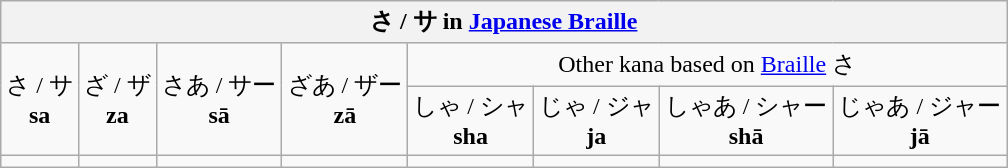<table class="wikitable nowrap" style="text-align:center">
<tr>
<th colspan=8>さ / サ in <a href='#'>Japanese Braille</a></th>
</tr>
<tr>
<td rowspan=2>さ / サ <br><strong>sa</strong></td>
<td rowspan=2>ざ / ザ <br><strong>za</strong></td>
<td rowspan=2>さあ / サー <br><strong>sā</strong></td>
<td rowspan=2>ざあ / ザー <br><strong>zā</strong></td>
<td colspan=4>Other kana based on <a href='#'>Braille</a> さ</td>
</tr>
<tr>
<td>しゃ / シャ <br><strong>sha</strong></td>
<td>じゃ / ジャ <br><strong>ja</strong></td>
<td>しゃあ / シャー <br><strong>shā</strong></td>
<td>じゃあ / ジャー <br><strong>jā</strong></td>
</tr>
<tr>
<td></td>
<td></td>
<td></td>
<td></td>
<td></td>
<td></td>
<td></td>
<td></td>
</tr>
</table>
